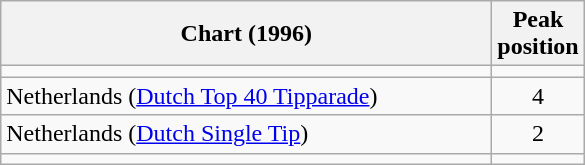<table class="wikitable sortable">
<tr>
<th style="width:20em;">Chart (1996)</th>
<th>Peak<br>position</th>
</tr>
<tr>
<td></td>
</tr>
<tr>
<td>Netherlands (<a href='#'>Dutch Top 40 Tipparade</a>)</td>
<td align="center">4</td>
</tr>
<tr>
<td>Netherlands (<a href='#'>Dutch Single Tip</a>)</td>
<td align="center">2</td>
</tr>
<tr>
<td></td>
</tr>
</table>
